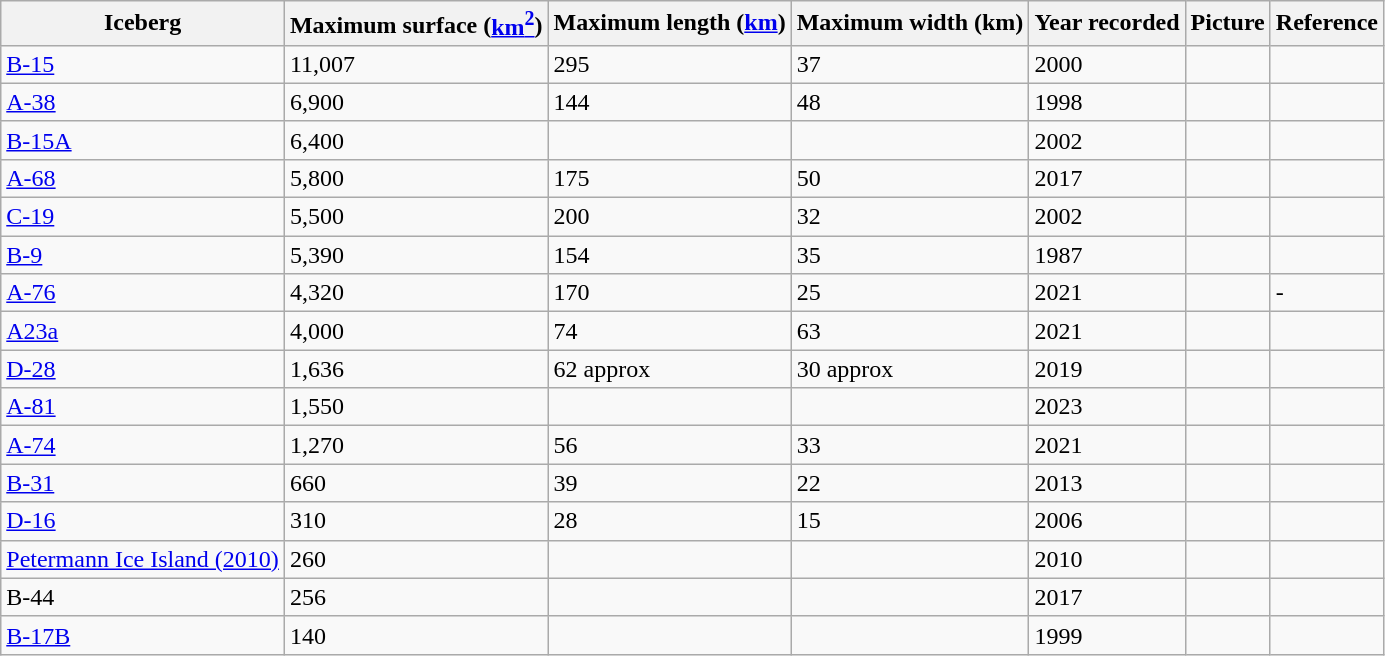<table class="wikitable sortable">
<tr>
<th>Iceberg</th>
<th>Maximum surface (<a href='#'>km<sup>2</sup></a>)</th>
<th>Maximum length (<a href='#'>km</a>)</th>
<th>Maximum width (km)</th>
<th>Year recorded</th>
<th class="unsortable">Picture</th>
<th class="unsortable">Reference</th>
</tr>
<tr>
<td><a href='#'>B-15</a></td>
<td>11,007</td>
<td>295</td>
<td>37</td>
<td>2000</td>
<td></td>
<td></td>
</tr>
<tr>
<td><a href='#'>A-38</a></td>
<td>6,900</td>
<td>144</td>
<td>48</td>
<td>1998</td>
<td></td>
<td></td>
</tr>
<tr>
<td><a href='#'>B-15A</a></td>
<td>6,400</td>
<td></td>
<td></td>
<td>2002</td>
<td></td>
<td></td>
</tr>
<tr>
<td><a href='#'>A-68</a></td>
<td>5,800</td>
<td>175</td>
<td>50</td>
<td>2017</td>
<td></td>
<td></td>
</tr>
<tr>
<td><a href='#'>C-19</a></td>
<td>5,500</td>
<td>200</td>
<td>32</td>
<td>2002</td>
<td></td>
<td></td>
</tr>
<tr>
<td><a href='#'>B-9</a></td>
<td>5,390</td>
<td>154</td>
<td>35</td>
<td>1987</td>
<td></td>
<td></td>
</tr>
<tr>
<td><a href='#'>A-76</a></td>
<td>4,320</td>
<td>170</td>
<td>25</td>
<td>2021</td>
<td></td>
<td>-</td>
</tr>
<tr>
<td><a href='#'>A23a</a></td>
<td>4,000</td>
<td>74</td>
<td>63</td>
<td>2021</td>
<td></td>
<td></td>
</tr>
<tr>
<td><a href='#'>D-28</a></td>
<td>1,636</td>
<td>62 approx</td>
<td>30 approx</td>
<td>2019</td>
<td></td>
<td></td>
</tr>
<tr>
<td><a href='#'>A-81</a></td>
<td>1,550</td>
<td></td>
<td></td>
<td>2023</td>
<td></td>
<td></td>
</tr>
<tr>
<td><a href='#'>A-74</a></td>
<td>1,270</td>
<td>56</td>
<td>33</td>
<td>2021</td>
<td></td>
<td></td>
</tr>
<tr>
<td><a href='#'>B-31</a></td>
<td>660</td>
<td>39</td>
<td>22</td>
<td>2013</td>
<td></td>
<td></td>
</tr>
<tr>
<td><a href='#'>D-16</a></td>
<td>310</td>
<td>28</td>
<td>15</td>
<td>2006</td>
<td></td>
<td></td>
</tr>
<tr>
<td><a href='#'>Petermann Ice Island (2010)</a></td>
<td>260</td>
<td></td>
<td></td>
<td>2010</td>
<td></td>
<td></td>
</tr>
<tr>
<td>B-44</td>
<td>256</td>
<td></td>
<td></td>
<td>2017</td>
<td></td>
<td></td>
</tr>
<tr>
<td><a href='#'>B-17B</a></td>
<td>140</td>
<td></td>
<td></td>
<td>1999</td>
<td></td>
<td></td>
</tr>
</table>
